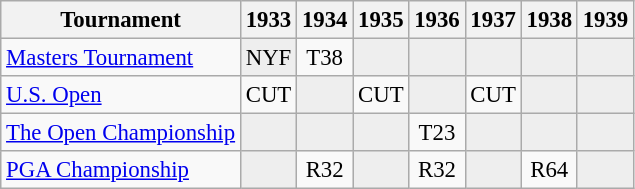<table class="wikitable" style="font-size:95%;text-align:center;">
<tr>
<th>Tournament</th>
<th>1933</th>
<th>1934</th>
<th>1935</th>
<th>1936</th>
<th>1937</th>
<th>1938</th>
<th>1939</th>
</tr>
<tr>
<td align="left"><a href='#'>Masters Tournament</a></td>
<td style="background:#eeeeee;">NYF</td>
<td>T38</td>
<td style="background:#eeeeee;"></td>
<td style="background:#eeeeee;"></td>
<td style="background:#eeeeee;"></td>
<td style="background:#eeeeee;"></td>
<td style="background:#eeeeee;"></td>
</tr>
<tr>
<td align="left"><a href='#'>U.S. Open</a></td>
<td>CUT</td>
<td style="background:#eeeeee;"></td>
<td>CUT</td>
<td style="background:#eeeeee;"></td>
<td>CUT</td>
<td style="background:#eeeeee;"></td>
<td style="background:#eeeeee;"></td>
</tr>
<tr>
<td align="left"><a href='#'>The Open Championship</a></td>
<td style="background:#eeeeee;"></td>
<td style="background:#eeeeee;"></td>
<td style="background:#eeeeee;"></td>
<td>T23</td>
<td style="background:#eeeeee;"></td>
<td style="background:#eeeeee;"></td>
<td style="background:#eeeeee;"></td>
</tr>
<tr>
<td align="left"><a href='#'>PGA Championship</a></td>
<td style="background:#eeeeee;"></td>
<td>R32</td>
<td style="background:#eeeeee;"></td>
<td>R32</td>
<td style="background:#eeeeee;"></td>
<td>R64</td>
<td style="background:#eeeeee;"></td>
</tr>
</table>
